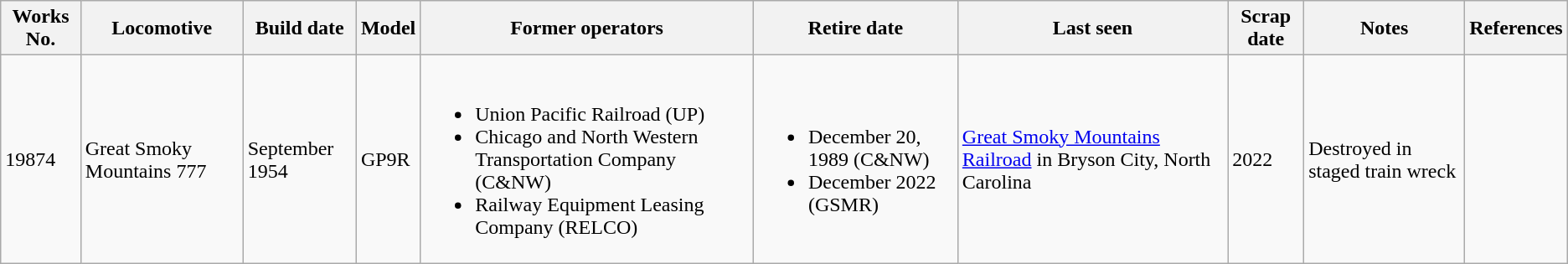<table class="wikitable">
<tr>
<th>Works No.</th>
<th>Locomotive</th>
<th>Build date</th>
<th>Model</th>
<th>Former operators</th>
<th>Retire date</th>
<th>Last seen</th>
<th>Scrap date</th>
<th>Notes</th>
<th>References</th>
</tr>
<tr>
<td>19874</td>
<td>Great Smoky Mountains 777</td>
<td>September 1954</td>
<td>GP9R</td>
<td><br><ul><li>Union Pacific Railroad (UP)</li><li>Chicago and North Western Transportation Company (C&NW)</li><li>Railway Equipment Leasing Company (RELCO)</li></ul></td>
<td><br><ul><li>December 20, 1989 (C&NW)</li><li>December 2022 (GSMR)</li></ul></td>
<td><a href='#'>Great Smoky Mountains Railroad</a> in Bryson City, North Carolina</td>
<td>2022</td>
<td>Destroyed in staged train wreck</td>
<td></td>
</tr>
</table>
